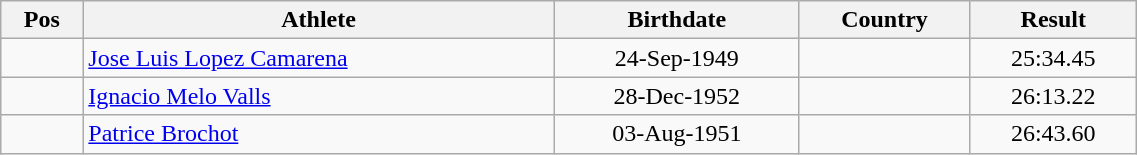<table class="wikitable"  style="text-align:center; width:60%;">
<tr>
<th>Pos</th>
<th>Athlete</th>
<th>Birthdate</th>
<th>Country</th>
<th>Result</th>
</tr>
<tr>
<td align=center></td>
<td align=left><a href='#'>Jose Luis Lopez Camarena</a></td>
<td>24-Sep-1949</td>
<td align=left></td>
<td>25:34.45</td>
</tr>
<tr>
<td align=center></td>
<td align=left><a href='#'>Ignacio Melo Valls</a></td>
<td>28-Dec-1952</td>
<td align=left></td>
<td>26:13.22</td>
</tr>
<tr>
<td align=center></td>
<td align=left><a href='#'>Patrice Brochot</a></td>
<td>03-Aug-1951</td>
<td align=left></td>
<td>26:43.60</td>
</tr>
</table>
